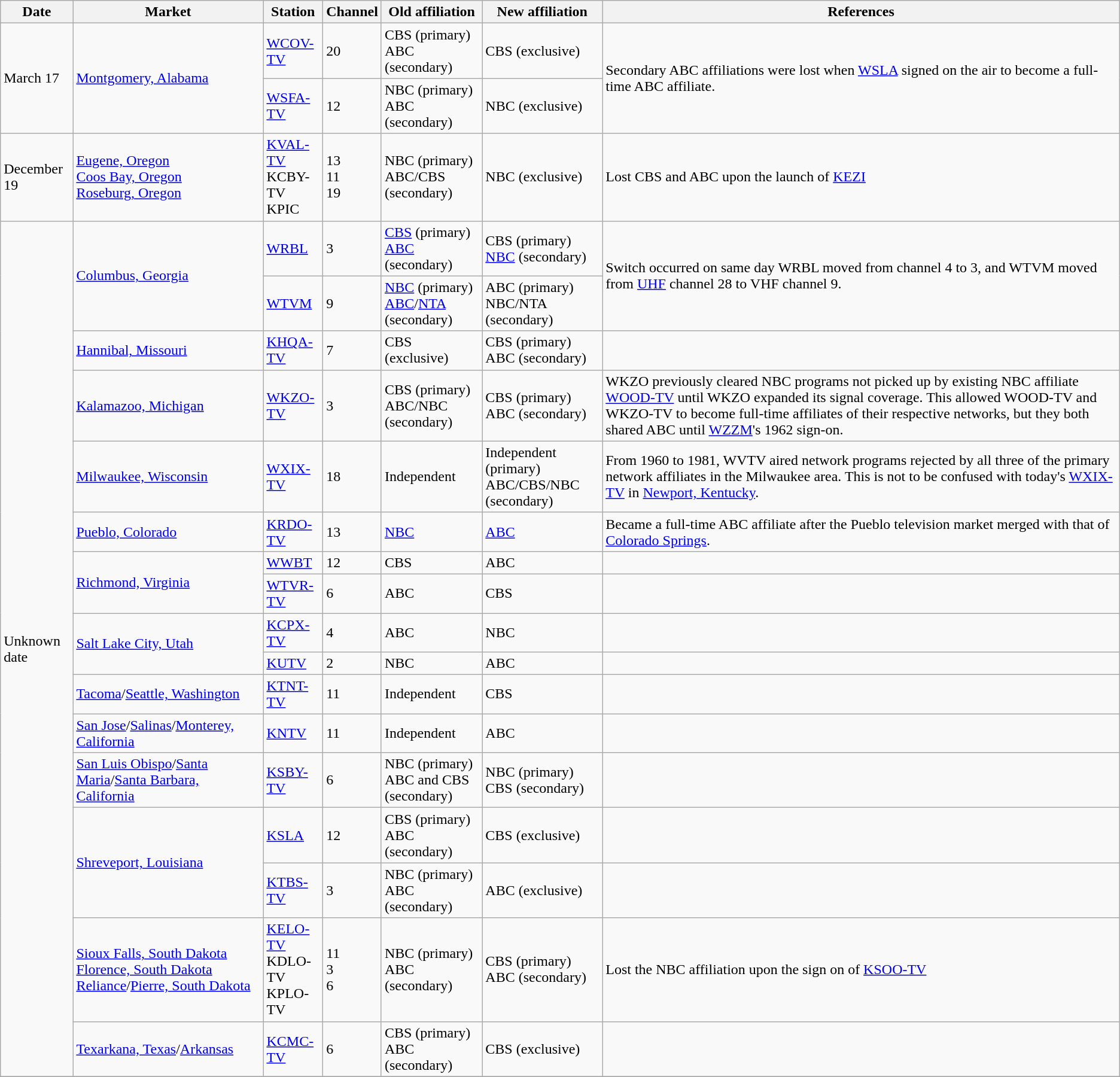<table class="wikitable unsortable">
<tr>
<th>Date</th>
<th>Market</th>
<th>Station</th>
<th>Channel</th>
<th>Old affiliation</th>
<th>New affiliation</th>
<th>References</th>
</tr>
<tr>
<td rowspan=2>March 17</td>
<td rowspan=2><a href='#'>Montgomery, Alabama</a></td>
<td><a href='#'>WCOV-TV</a></td>
<td>20</td>
<td>CBS (primary) <br> ABC (secondary)</td>
<td>CBS (exclusive)</td>
<td rowspan=2>Secondary ABC affiliations were lost when <a href='#'>WSLA</a> signed on the air to become a full-time ABC affiliate.</td>
</tr>
<tr>
<td><a href='#'>WSFA-TV</a></td>
<td>12</td>
<td>NBC (primary) <br> ABC (secondary)</td>
<td>NBC (exclusive)</td>
</tr>
<tr>
<td>December 19</td>
<td><a href='#'>Eugene, Oregon</a> <br> <a href='#'>Coos Bay, Oregon</a> <br> <a href='#'>Roseburg, Oregon</a></td>
<td><a href='#'>KVAL-TV</a> <br> KCBY-TV <br> KPIC</td>
<td>13 <br> 11 <br> 19</td>
<td>NBC (primary) <br> ABC/CBS (secondary)</td>
<td>NBC (exclusive)</td>
<td>Lost CBS and ABC upon the launch of <a href='#'>KEZI</a></td>
</tr>
<tr>
<td rowspan=17>Unknown date</td>
<td rowspan=2><a href='#'>Columbus, Georgia</a></td>
<td><a href='#'>WRBL</a></td>
<td>3</td>
<td><a href='#'>CBS</a> (primary) <br> <a href='#'>ABC</a> (secondary)</td>
<td>CBS (primary) <br> <a href='#'>NBC</a> (secondary)</td>
<td rowspan=2>Switch occurred on same day WRBL moved from channel 4 to 3, and WTVM moved from <a href='#'>UHF</a> channel 28 to VHF channel 9.</td>
</tr>
<tr>
<td><a href='#'>WTVM</a></td>
<td>9</td>
<td><a href='#'>NBC</a> (primary) <br> <a href='#'>ABC</a>/<a href='#'>NTA</a> (secondary)</td>
<td>ABC (primary) <br> NBC/NTA (secondary)</td>
</tr>
<tr>
<td><a href='#'>Hannibal, Missouri</a> <br> </td>
<td><a href='#'>KHQA-TV</a></td>
<td>7</td>
<td>CBS (exclusive)</td>
<td>CBS (primary) <br> ABC (secondary)</td>
<td></td>
</tr>
<tr>
<td><a href='#'>Kalamazoo, Michigan</a> <br> </td>
<td><a href='#'>WKZO-TV</a></td>
<td>3</td>
<td>CBS (primary) <br> ABC/NBC (secondary)</td>
<td>CBS (primary) <br> ABC (secondary)</td>
<td>WKZO previously cleared NBC programs not picked up by existing NBC affiliate <a href='#'>WOOD-TV</a> until WKZO expanded its signal coverage. This allowed WOOD-TV and WKZO-TV to become full-time affiliates of their respective networks, but they both shared ABC until <a href='#'>WZZM</a>'s 1962 sign-on.</td>
</tr>
<tr>
<td><a href='#'>Milwaukee, Wisconsin</a></td>
<td><a href='#'>WXIX-TV</a></td>
<td>18</td>
<td>Independent</td>
<td>Independent (primary) <br> ABC/CBS/NBC (secondary)</td>
<td>From 1960 to 1981, WVTV aired network programs rejected by all three of the primary network affiliates in the Milwaukee area. This is not to be confused with today's <a href='#'>WXIX-TV</a> in <a href='#'>Newport, Kentucky</a>.</td>
</tr>
<tr>
<td><a href='#'>Pueblo, Colorado</a></td>
<td><a href='#'>KRDO-TV</a></td>
<td>13</td>
<td><a href='#'>NBC</a></td>
<td><a href='#'>ABC</a></td>
<td>Became a full-time ABC affiliate after the Pueblo television market merged with that of <a href='#'>Colorado Springs</a>.</td>
</tr>
<tr>
<td rowspan=2><a href='#'>Richmond, Virginia</a></td>
<td><a href='#'>WWBT</a></td>
<td>12</td>
<td>CBS</td>
<td>ABC</td>
<td></td>
</tr>
<tr>
<td><a href='#'>WTVR-TV</a></td>
<td>6</td>
<td>ABC</td>
<td>CBS</td>
<td></td>
</tr>
<tr>
<td rowspan=2><a href='#'>Salt Lake City, Utah</a></td>
<td><a href='#'>KCPX-TV</a></td>
<td>4</td>
<td>ABC</td>
<td>NBC</td>
<td></td>
</tr>
<tr>
<td><a href='#'>KUTV</a></td>
<td>2</td>
<td>NBC</td>
<td>ABC</td>
<td></td>
</tr>
<tr>
<td><a href='#'>Tacoma</a>/<a href='#'>Seattle, Washington</a></td>
<td><a href='#'>KTNT-TV</a></td>
<td>11</td>
<td>Independent</td>
<td>CBS</td>
<td></td>
</tr>
<tr>
<td><a href='#'>San Jose</a>/<a href='#'>Salinas</a>/<a href='#'>Monterey, California</a></td>
<td><a href='#'>KNTV</a></td>
<td>11</td>
<td>Independent</td>
<td>ABC</td>
<td></td>
</tr>
<tr>
<td><a href='#'>San Luis Obispo</a>/<a href='#'>Santa Maria</a>/<a href='#'>Santa Barbara, California</a></td>
<td><a href='#'>KSBY-TV</a></td>
<td>6</td>
<td>NBC (primary) <br> ABC and CBS (secondary)</td>
<td>NBC (primary) <br> CBS (secondary)</td>
<td></td>
</tr>
<tr>
<td rowspan=2><a href='#'>Shreveport, Louisiana</a></td>
<td><a href='#'>KSLA</a></td>
<td>12</td>
<td>CBS (primary) <br> ABC (secondary)</td>
<td>CBS (exclusive)</td>
<td></td>
</tr>
<tr>
<td><a href='#'>KTBS-TV</a></td>
<td>3</td>
<td>NBC (primary) <br> ABC (secondary)</td>
<td>ABC (exclusive)</td>
</tr>
<tr>
<td><a href='#'>Sioux Falls, South Dakota</a> <br> <a href='#'>Florence, South Dakota</a> <br> <a href='#'>Reliance</a>/<a href='#'>Pierre, South Dakota</a></td>
<td><a href='#'>KELO-TV</a> <br> KDLO-TV <br> KPLO-TV</td>
<td>11 <br> 3 <br> 6</td>
<td>NBC (primary) <br> ABC (secondary)</td>
<td>CBS (primary) <br> ABC (secondary)</td>
<td>Lost the NBC affiliation upon the sign on of <a href='#'>KSOO-TV</a></td>
</tr>
<tr>
<td><a href='#'>Texarkana, Texas</a>/<a href='#'>Arkansas</a> <br> </td>
<td><a href='#'>KCMC-TV</a></td>
<td>6</td>
<td>CBS (primary) <br> ABC (secondary)</td>
<td>CBS (exclusive)</td>
<td></td>
</tr>
<tr>
</tr>
</table>
